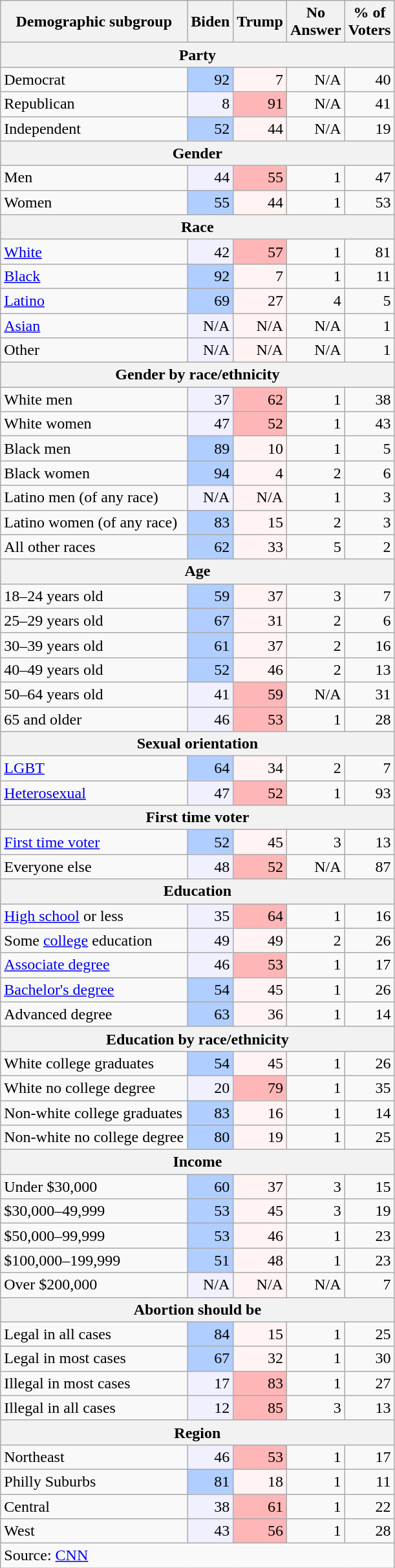<table class="wikitable">
<tr>
<th>Demographic subgroup</th>
<th>Biden</th>
<th>Trump</th>
<th>No<br>Answer</th>
<th>% of<br>Voters</th>
</tr>
<tr>
<th colspan="5">Party</th>
</tr>
<tr>
<td>Democrat</td>
<td style="text-align:right; background:#b0ceff;">92</td>
<td style="text-align:right; background:#fff3f3;">7</td>
<td style="text-align:right;">N/A</td>
<td style="text-align:right;">40</td>
</tr>
<tr>
<td>Republican</td>
<td style="text-align:right; background:#f0f0ff;">8</td>
<td style="text-align:right; background:#ffb6b6;">91</td>
<td style="text-align:right;">N/A</td>
<td style="text-align:right;">41</td>
</tr>
<tr>
<td>Independent</td>
<td style="text-align:right; background:#b0ceff;">52</td>
<td style="text-align:right; background:#fff3f3;">44</td>
<td style="text-align:right;">N/A</td>
<td style="text-align:right;">19</td>
</tr>
<tr>
<th colspan="5">Gender</th>
</tr>
<tr>
<td>Men</td>
<td style="text-align:right; background:#f0f0ff;">44</td>
<td style="text-align:right; background:#ffb6b6;">55</td>
<td style="text-align:right;">1</td>
<td style="text-align:right;">47</td>
</tr>
<tr>
<td>Women</td>
<td style="text-align:right; background:#b0ceff;">55</td>
<td style="text-align:right; background:#fff3f3;">44</td>
<td style="text-align:right;">1</td>
<td style="text-align:right;">53</td>
</tr>
<tr>
<th colspan="5">Race</th>
</tr>
<tr>
<td><a href='#'>White</a></td>
<td style="text-align:right; background:#f0f0ff;">42</td>
<td style="text-align:right; background:#ffb6b6;">57</td>
<td style="text-align:right;">1</td>
<td style="text-align:right;">81</td>
</tr>
<tr>
<td><a href='#'>Black</a></td>
<td style="text-align:right; background:#b0ceff;">92</td>
<td style="text-align:right; background:#fff3f3;">7</td>
<td style="text-align:right;">1</td>
<td style="text-align:right;">11</td>
</tr>
<tr>
<td><a href='#'>Latino</a></td>
<td style="text-align:right; background:#b0ceff;">69</td>
<td style="text-align:right; background:#fff3f3;">27</td>
<td style="text-align:right;">4</td>
<td style="text-align:right;">5</td>
</tr>
<tr>
<td><a href='#'>Asian</a></td>
<td style="text-align:right; background:#f0f0ff;">N/A</td>
<td style="text-align:right; background:#fff3f3;">N/A</td>
<td style="text-align:right;">N/A</td>
<td style="text-align:right;">1</td>
</tr>
<tr>
<td>Other</td>
<td style="text-align:right; background:#f0f0ff;">N/A</td>
<td style="text-align:right; background:#fff3f3;">N/A</td>
<td style="text-align:right;">N/A</td>
<td style="text-align:right;">1</td>
</tr>
<tr>
<th colspan=5>Gender by race/ethnicity</th>
</tr>
<tr>
<td>White men</td>
<td style="text-align:right; background:#f0f0ff;">37</td>
<td style="text-align:right; background:#ffb6b6;">62</td>
<td style="text-align:right;">1</td>
<td style="text-align:right;">38</td>
</tr>
<tr>
<td>White women</td>
<td style="text-align:right; background:#f0f0ff;">47</td>
<td style="text-align:right; background:#ffb6b6;">52</td>
<td style="text-align:right;">1</td>
<td style="text-align:right;">43</td>
</tr>
<tr>
<td>Black men</td>
<td style="text-align:right; background:#b0ceff;">89</td>
<td style="text-align:right; background:#fff3f3;">10</td>
<td style="text-align:right;">1</td>
<td style="text-align:right;">5</td>
</tr>
<tr>
<td>Black women</td>
<td style="text-align:right; background:#b0ceff;">94</td>
<td style="text-align:right; background:#fff3f3;">4</td>
<td style="text-align:right;">2</td>
<td style="text-align:right;">6</td>
</tr>
<tr>
<td>Latino men (of any race)</td>
<td style="text-align:right; background:#f0f0ff;">N/A</td>
<td style="text-align:right; background:#fff3f3;">N/A</td>
<td style="text-align:right;">1</td>
<td style="text-align:right;">3</td>
</tr>
<tr>
<td>Latino women (of any race)</td>
<td style="text-align:right; background:#b0ceff;">83</td>
<td style="text-align:right; background:#fff3f3;">15</td>
<td style="text-align:right;">2</td>
<td style="text-align:right;">3</td>
</tr>
<tr>
<td>All other races</td>
<td style="text-align:right; background:#b0ceff;">62</td>
<td style="text-align:right; background:#fff3f3;">33</td>
<td style="text-align:right;">5</td>
<td style="text-align:right;">2</td>
</tr>
<tr>
<th colspan="5">Age</th>
</tr>
<tr>
<td>18–24 years old</td>
<td style="text-align:right; background:#b0ceff;">59</td>
<td style="text-align:right; background:#fff3f3;">37</td>
<td style="text-align:right;">3</td>
<td style="text-align:right;">7</td>
</tr>
<tr>
<td>25–29 years old</td>
<td style="text-align:right; background:#b0ceff;">67</td>
<td style="text-align:right; background:#fff3f3;">31</td>
<td style="text-align:right;">2</td>
<td style="text-align:right;">6</td>
</tr>
<tr>
<td>30–39 years old</td>
<td style="text-align:right; background:#b0ceff;">61</td>
<td style="text-align:right; background:#fff3f3;">37</td>
<td style="text-align:right;">2</td>
<td style="text-align:right;">16</td>
</tr>
<tr>
<td>40–49 years old</td>
<td style="text-align:right; background:#b0ceff;">52</td>
<td style="text-align:right; background:#fff3f3;">46</td>
<td style="text-align:right;">2</td>
<td style="text-align:right;">13</td>
</tr>
<tr>
<td>50–64 years old</td>
<td style="text-align:right; background:#f0f0ff;">41</td>
<td style="text-align:right; background:#ffb6b6;">59</td>
<td style="text-align:right;">N/A</td>
<td style="text-align:right;">31</td>
</tr>
<tr>
<td>65 and older</td>
<td style="text-align:right; background:#f0f0ff;">46</td>
<td style="text-align:right; background:#ffb6b6;">53</td>
<td style="text-align:right;">1</td>
<td style="text-align:right;">28</td>
</tr>
<tr>
<th colspan=5>Sexual orientation</th>
</tr>
<tr>
<td><a href='#'>LGBT</a></td>
<td style="text-align:right; background:#b0ceff;">64</td>
<td style="text-align:right; background:#fff3f3;">34</td>
<td style="text-align:right;">2</td>
<td style="text-align:right;">7</td>
</tr>
<tr>
<td><a href='#'>Heterosexual</a></td>
<td style="text-align:right; background:#f0f0ff;">47</td>
<td style="text-align:right; background:#ffb6b6;">52</td>
<td style="text-align:right;">1</td>
<td style="text-align:right;">93</td>
</tr>
<tr>
<th colspan=5>First time voter</th>
</tr>
<tr>
<td><a href='#'>First time voter</a></td>
<td style="text-align:right; background:#b0ceff;">52</td>
<td style="text-align:right; background:#fff3f3;">45</td>
<td style="text-align:right;">3</td>
<td style="text-align:right;">13</td>
</tr>
<tr>
<td>Everyone else</td>
<td style="text-align:right; background:#f0f0ff;">48</td>
<td style="text-align:right; background:#ffb6b6;">52</td>
<td style="text-align:right;">N/A</td>
<td style="text-align:right;">87</td>
</tr>
<tr>
<th colspan="5">Education</th>
</tr>
<tr>
<td><a href='#'>High school</a> or less</td>
<td style="text-align:right; background:#f0f0ff;">35</td>
<td style="text-align:right; background:#ffb6b6;">64</td>
<td style="text-align:right;">1</td>
<td style="text-align:right;">16</td>
</tr>
<tr>
<td>Some <a href='#'>college</a> education</td>
<td style="text-align:right; background:#f0f0ff;">49</td>
<td style="text-align:right; background:#fff3f3;">49</td>
<td style="text-align:right;">2</td>
<td style="text-align:right;">26</td>
</tr>
<tr>
<td><a href='#'>Associate degree</a></td>
<td style="text-align:right; background:#f0f0ff;">46</td>
<td style="text-align:right; background:#ffb6b6;">53</td>
<td style="text-align:right;">1</td>
<td style="text-align:right;">17</td>
</tr>
<tr>
<td><a href='#'>Bachelor's degree</a></td>
<td style="text-align:right; background:#b0ceff;">54</td>
<td style="text-align:right; background:#fff3f3;">45</td>
<td style="text-align:right;">1</td>
<td style="text-align:right;">26</td>
</tr>
<tr>
<td>Advanced degree</td>
<td style="text-align:right; background:#b0ceff;">63</td>
<td style="text-align:right; background:#fff3f3;">36</td>
<td style="text-align:right;">1</td>
<td style="text-align:right;">14</td>
</tr>
<tr>
<th colspan=5>Education by race/ethnicity</th>
</tr>
<tr>
<td>White college graduates</td>
<td style="text-align:right; background:#b0ceff;">54</td>
<td style="text-align:right; background:#fff3f3;">45</td>
<td style="text-align:right;">1</td>
<td style="text-align:right;">26</td>
</tr>
<tr>
<td>White no college degree</td>
<td style="text-align:right; background:#f0f0ff;">20</td>
<td style="text-align:right; background:#ffb6b6;">79</td>
<td style="text-align:right;">1</td>
<td style="text-align:right;">35</td>
</tr>
<tr>
<td>Non-white college graduates</td>
<td style="text-align:right; background:#b0ceff;">83</td>
<td style="text-align:right; background:#fff3f3;">16</td>
<td style="text-align:right;">1</td>
<td style="text-align:right;">14</td>
</tr>
<tr>
<td>Non-white no college degree</td>
<td style="text-align:right; background:#b0ceff;">80</td>
<td style="text-align:right; background:#fff3f3;">19</td>
<td style="text-align:right;">1</td>
<td style="text-align:right;">25</td>
</tr>
<tr>
<th colspan=5>Income</th>
</tr>
<tr>
<td>Under $30,000</td>
<td style="text-align:right; background:#b0ceff;">60</td>
<td style="text-align:right; background:#fff3f3;">37</td>
<td style="text-align:right;">3</td>
<td style="text-align:right;">15</td>
</tr>
<tr>
<td>$30,000–49,999</td>
<td style="text-align:right; background:#b0ceff;">53</td>
<td style="text-align:right; background:#fff3f3;">45</td>
<td style="text-align:right;">3</td>
<td style="text-align:right;">19</td>
</tr>
<tr>
<td>$50,000–99,999</td>
<td style="text-align:right; background:#b0ceff;">53</td>
<td style="text-align:right; background:#fff3f3;">46</td>
<td style="text-align:right;">1</td>
<td style="text-align:right;">23</td>
</tr>
<tr>
<td>$100,000–199,999</td>
<td style="text-align:right; background:#b0ceff;">51</td>
<td style="text-align:right; background:#fff3f3;">48</td>
<td style="text-align:right;">1</td>
<td style="text-align:right;">23</td>
</tr>
<tr>
<td>Over $200,000</td>
<td style="text-align:right; background:#f0f0ff;">N/A</td>
<td style="text-align:right; background:#fff3f3;">N/A</td>
<td style="text-align:right;">N/A</td>
<td style="text-align:right;">7</td>
</tr>
<tr>
<th colspan="5">Abortion should be</th>
</tr>
<tr>
<td>Legal in all cases</td>
<td style="text-align:right; background:#b0ceff;">84</td>
<td style="text-align:right; background:#fff3f3;">15</td>
<td style="text-align:right;">1</td>
<td style="text-align:right;">25</td>
</tr>
<tr>
<td>Legal in most cases</td>
<td style="text-align:right; background:#b0ceff;">67</td>
<td style="text-align:right; background:#fff3f3;">32</td>
<td style="text-align:right;">1</td>
<td style="text-align:right;">30</td>
</tr>
<tr>
<td>Illegal in most cases</td>
<td style="text-align:right; background:#f0f0ff;">17</td>
<td style="text-align:right; background:#ffb6b6;">83</td>
<td style="text-align:right;">1</td>
<td style="text-align:right;">27</td>
</tr>
<tr>
<td>Illegal in all cases</td>
<td style="text-align:right; background:#f0f0ff;">12</td>
<td style="text-align:right; background:#ffb6b6;">85</td>
<td style="text-align:right;">3</td>
<td style="text-align:right;">13</td>
</tr>
<tr>
<th colspan="5">Region</th>
</tr>
<tr>
<td>Northeast</td>
<td style="text-align:right; background:#f0f0ff;">46</td>
<td style="text-align:right; background:#ffb6b6;">53</td>
<td style="text-align:right;">1</td>
<td style="text-align:right;">17</td>
</tr>
<tr>
<td>Philly Suburbs</td>
<td style="text-align:right; background:#b0ceff;">81</td>
<td style="text-align:right; background:#fff3f3;">18</td>
<td style="text-align:right;">1</td>
<td style="text-align:right;">11</td>
</tr>
<tr>
<td>Central</td>
<td style="text-align:right; background:#f0f0ff;">38</td>
<td style="text-align:right; background:#ffb6b6;">61</td>
<td style="text-align:right;">1</td>
<td style="text-align:right;">22</td>
</tr>
<tr>
<td>West</td>
<td style="text-align:right; background:#f0f0ff;">43</td>
<td style="text-align:right; background:#ffb6b6;">56</td>
<td style="text-align:right;">1</td>
<td style="text-align:right;">28</td>
</tr>
<tr>
<td colspan="5">Source: <a href='#'>CNN</a></td>
</tr>
</table>
